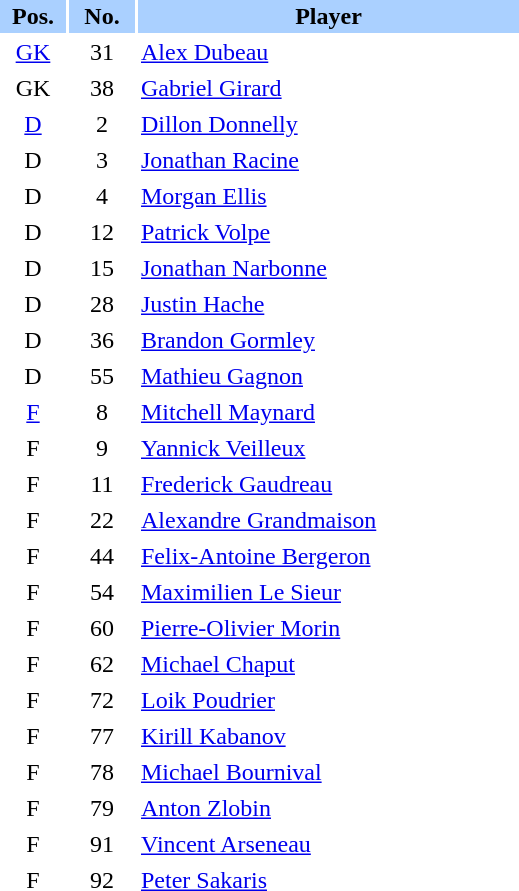<table border="0" cellspacing="2" cellpadding="2">
<tr bgcolor=AAD0FF>
<th width=40>Pos.</th>
<th width=40>No.</th>
<th width=250>Player</th>
</tr>
<tr>
<td style="text-align:center;"><a href='#'>GK</a></td>
<td style="text-align:center;">31</td>
<td><a href='#'>Alex Dubeau</a></td>
</tr>
<tr>
<td style="text-align:center;">GK</td>
<td style="text-align:center;">38</td>
<td><a href='#'>Gabriel Girard</a></td>
</tr>
<tr>
<td style="text-align:center;"><a href='#'>D</a></td>
<td style="text-align:center;">2</td>
<td><a href='#'>Dillon Donnelly</a></td>
</tr>
<tr>
<td style="text-align:center;">D</td>
<td style="text-align:center;">3</td>
<td><a href='#'>Jonathan Racine</a></td>
</tr>
<tr>
<td style="text-align:center;">D</td>
<td style="text-align:center;">4</td>
<td><a href='#'>Morgan Ellis</a></td>
</tr>
<tr>
<td style="text-align:center;">D</td>
<td style="text-align:center;">12</td>
<td><a href='#'>Patrick Volpe</a></td>
</tr>
<tr>
<td style="text-align:center;">D</td>
<td style="text-align:center;">15</td>
<td><a href='#'>Jonathan Narbonne</a></td>
</tr>
<tr>
<td style="text-align:center;">D</td>
<td style="text-align:center;">28</td>
<td><a href='#'>Justin Hache</a></td>
</tr>
<tr>
<td style="text-align:center;">D</td>
<td style="text-align:center;">36</td>
<td><a href='#'>Brandon Gormley</a></td>
</tr>
<tr>
<td style="text-align:center;">D</td>
<td style="text-align:center;">55</td>
<td><a href='#'>Mathieu Gagnon</a></td>
</tr>
<tr>
<td style="text-align:center;"><a href='#'>F</a></td>
<td style="text-align:center;">8</td>
<td><a href='#'>Mitchell Maynard</a></td>
</tr>
<tr>
<td style="text-align:center;">F</td>
<td style="text-align:center;">9</td>
<td><a href='#'>Yannick Veilleux</a></td>
</tr>
<tr>
<td style="text-align:center;">F</td>
<td style="text-align:center;">11</td>
<td><a href='#'>Frederick Gaudreau</a></td>
</tr>
<tr>
<td style="text-align:center;">F</td>
<td style="text-align:center;">22</td>
<td><a href='#'>Alexandre Grandmaison</a></td>
</tr>
<tr>
<td style="text-align:center;">F</td>
<td style="text-align:center;">44</td>
<td><a href='#'>Felix-Antoine Bergeron</a></td>
</tr>
<tr>
<td style="text-align:center;">F</td>
<td style="text-align:center;">54</td>
<td><a href='#'>Maximilien Le Sieur</a></td>
</tr>
<tr>
<td style="text-align:center;">F</td>
<td style="text-align:center;">60</td>
<td><a href='#'>Pierre-Olivier Morin</a></td>
</tr>
<tr>
<td style="text-align:center;">F</td>
<td style="text-align:center;">62</td>
<td><a href='#'>Michael Chaput</a></td>
</tr>
<tr>
<td style="text-align:center;">F</td>
<td style="text-align:center;">72</td>
<td><a href='#'>Loik Poudrier</a></td>
</tr>
<tr>
<td style="text-align:center;">F</td>
<td style="text-align:center;">77</td>
<td><a href='#'>Kirill Kabanov</a></td>
</tr>
<tr>
<td style="text-align:center;">F</td>
<td style="text-align:center;">78</td>
<td><a href='#'>Michael Bournival</a></td>
</tr>
<tr>
<td style="text-align:center;">F</td>
<td style="text-align:center;">79</td>
<td><a href='#'>Anton Zlobin</a></td>
</tr>
<tr>
<td style="text-align:center;">F</td>
<td style="text-align:center;">91</td>
<td><a href='#'>Vincent Arseneau</a></td>
</tr>
<tr>
<td style="text-align:center;">F</td>
<td style="text-align:center;">92</td>
<td><a href='#'>Peter Sakaris</a></td>
</tr>
</table>
